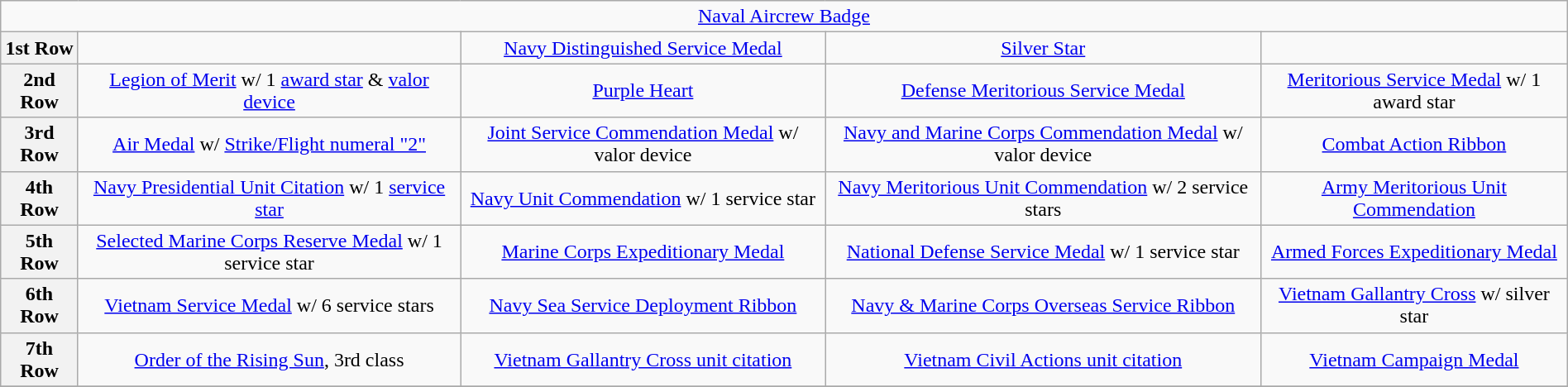<table class="wikitable" style="margin:1em auto; text-align:center;">
<tr>
<td colspan="5"><a href='#'>Naval Aircrew Badge</a></td>
</tr>
<tr>
<th>1st Row</th>
<td></td>
<td><a href='#'>Navy Distinguished Service Medal</a></td>
<td><a href='#'>Silver Star</a></td>
<td></td>
</tr>
<tr>
<th>2nd Row</th>
<td><a href='#'>Legion of Merit</a> w/ 1 <a href='#'>award star</a> & <a href='#'>valor device</a></td>
<td><a href='#'>Purple Heart</a></td>
<td><a href='#'>Defense Meritorious Service Medal</a></td>
<td><a href='#'>Meritorious Service Medal</a> w/ 1 award star</td>
</tr>
<tr>
<th>3rd Row</th>
<td><a href='#'>Air Medal</a> w/ <a href='#'>Strike/Flight numeral "2"</a></td>
<td><a href='#'>Joint Service Commendation Medal</a> w/ valor device</td>
<td><a href='#'>Navy and Marine Corps Commendation Medal</a> w/ valor device</td>
<td><a href='#'>Combat Action Ribbon</a></td>
</tr>
<tr>
<th>4th Row</th>
<td><a href='#'>Navy Presidential Unit Citation</a> w/ 1 <a href='#'>service star</a></td>
<td><a href='#'>Navy Unit Commendation</a> w/ 1 service star</td>
<td><a href='#'>Navy Meritorious Unit Commendation</a> w/ 2 service stars</td>
<td><a href='#'>Army Meritorious Unit Commendation</a></td>
</tr>
<tr>
<th>5th Row</th>
<td><a href='#'>Selected Marine Corps Reserve Medal</a> w/ 1 service star</td>
<td><a href='#'>Marine Corps Expeditionary Medal</a></td>
<td><a href='#'>National Defense Service Medal</a> w/ 1 service star</td>
<td><a href='#'>Armed Forces Expeditionary Medal</a></td>
</tr>
<tr>
<th>6th Row</th>
<td><a href='#'>Vietnam Service Medal</a> w/ 6 service stars</td>
<td><a href='#'>Navy Sea Service Deployment Ribbon</a></td>
<td><a href='#'>Navy & Marine Corps Overseas Service Ribbon</a></td>
<td><a href='#'>Vietnam Gallantry Cross</a> w/ silver star</td>
</tr>
<tr>
<th>7th Row</th>
<td><a href='#'>Order of the Rising Sun</a>, 3rd class</td>
<td><a href='#'>Vietnam Gallantry Cross unit citation</a></td>
<td><a href='#'>Vietnam Civil Actions unit citation</a></td>
<td><a href='#'>Vietnam Campaign Medal</a></td>
</tr>
<tr>
</tr>
</table>
